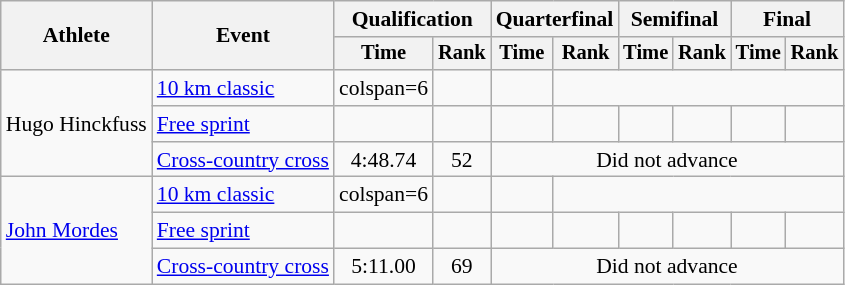<table class="wikitable" style="font-size:90%">
<tr>
<th rowspan="2">Athlete</th>
<th rowspan="2">Event</th>
<th colspan="2">Qualification</th>
<th colspan="2">Quarterfinal</th>
<th colspan="2">Semifinal</th>
<th colspan="2">Final</th>
</tr>
<tr style="font-size:95%">
<th>Time</th>
<th>Rank</th>
<th>Time</th>
<th>Rank</th>
<th>Time</th>
<th>Rank</th>
<th>Time</th>
<th>Rank</th>
</tr>
<tr align=center>
<td align=left rowspan=3>Hugo Hinckfuss</td>
<td align=left><a href='#'>10 km classic</a></td>
<td>colspan=6 </td>
<td></td>
<td></td>
</tr>
<tr align=center>
<td align=left><a href='#'>Free sprint</a></td>
<td></td>
<td></td>
<td></td>
<td></td>
<td></td>
<td></td>
<td></td>
<td></td>
</tr>
<tr align=center>
<td align=left><a href='#'>Cross-country cross</a></td>
<td>4:48.74</td>
<td>52</td>
<td colspan="6">Did not advance</td>
</tr>
<tr align=center>
<td align=left rowspan=3><a href='#'>John Mordes</a></td>
<td align=left><a href='#'>10 km classic</a></td>
<td>colspan=6 </td>
<td></td>
<td></td>
</tr>
<tr align=center>
<td align=left><a href='#'>Free sprint</a></td>
<td></td>
<td></td>
<td></td>
<td></td>
<td></td>
<td></td>
<td></td>
<td></td>
</tr>
<tr align=center>
<td align=left><a href='#'>Cross-country cross</a></td>
<td>5:11.00</td>
<td>69</td>
<td colspan="6">Did not advance</td>
</tr>
</table>
